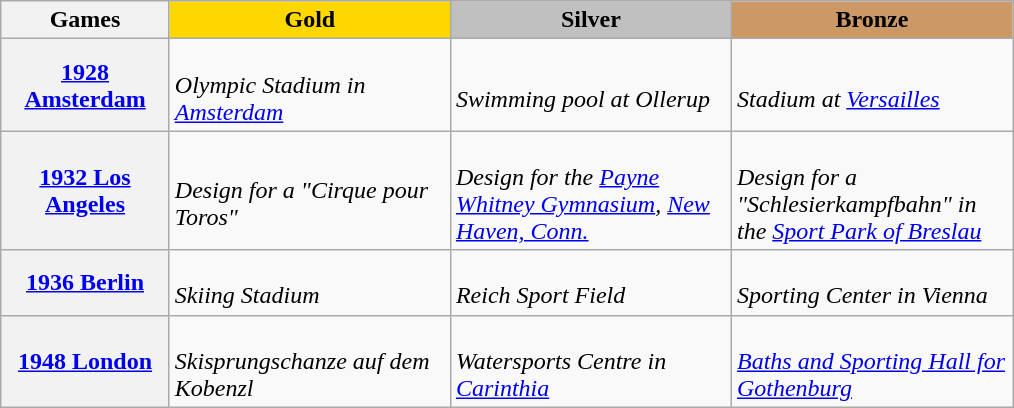<table class="wikitable sortable plainrowheaders">
<tr>
<th scope="col" style="width:105px;">Games</th>
<th scope="col" style="background-color:gold; width:180px;">Gold</th>
<th scope="col" style="background-color:silver; width:180px;">Silver</th>
<th scope="col" style="background-color:#cc9966; width:180px;">Bronze</th>
</tr>
<tr>
<th scope="row"><a href='#'>1928 Amsterdam</a></th>
<td><br><em>Olympic Stadium in <a href='#'>Amsterdam</a></em></td>
<td><br><em>Swimming pool at Ollerup</em></td>
<td><br><em>Stadium at <a href='#'>Versailles</a></em></td>
</tr>
<tr>
<th scope="row"><a href='#'>1932 Los Angeles</a></th>
<td><br><em>Design for a "Cirque pour Toros"</em></td>
<td><br><em>Design for the <a href='#'>Payne Whitney Gymnasium</a>, <a href='#'>New Haven, Conn.</a></em></td>
<td><br><em>Design for a "Schlesierkampfbahn" in the <a href='#'>Sport Park of Breslau</a></em></td>
</tr>
<tr>
<th scope="row"><a href='#'>1936 Berlin</a></th>
<td><br><em>Skiing Stadium</em></td>
<td><br><em>Reich Sport Field</em></td>
<td><br><em>Sporting Center in Vienna</em></td>
</tr>
<tr>
<th scope="row"><a href='#'>1948 London</a></th>
<td><br><em>Skisprungschanze auf dem Kobenzl</em></td>
<td><br><em>Watersports Centre in <a href='#'>Carinthia</a></em></td>
<td><br><em><a href='#'>Baths and Sporting Hall for Gothenburg</a></em></td>
</tr>
</table>
